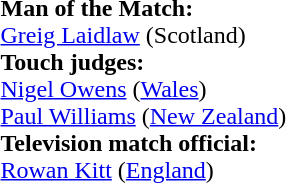<table style="width:100%">
<tr>
<td><br><strong>Man of the Match:</strong>
<br><a href='#'>Greig Laidlaw</a> (Scotland)<br><strong>Touch judges:</strong>
<br><a href='#'>Nigel Owens</a> (<a href='#'>Wales</a>)
<br><a href='#'>Paul Williams</a> (<a href='#'>New Zealand</a>)
<br><strong>Television match official:</strong>
<br><a href='#'>Rowan Kitt</a> (<a href='#'>England</a>)</td>
</tr>
</table>
